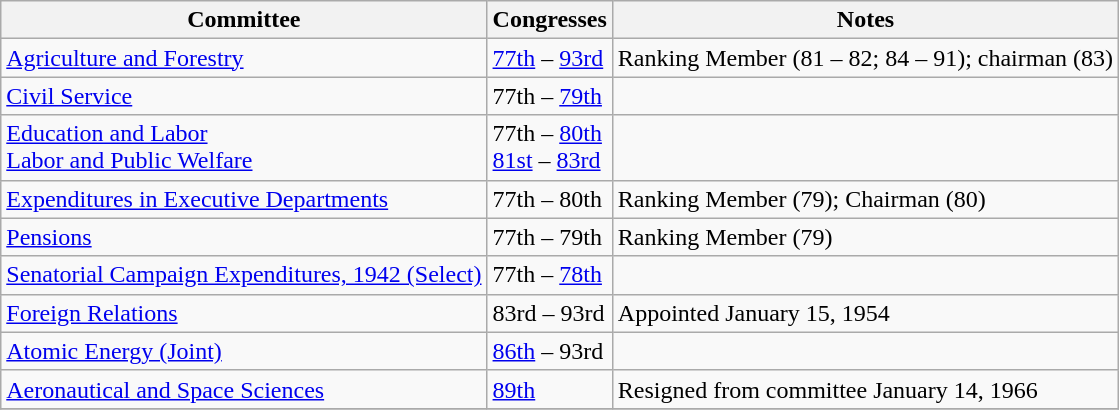<table class="wikitable" border="1">
<tr>
<th>Committee</th>
<th>Congresses</th>
<th>Notes</th>
</tr>
<tr>
<td><a href='#'>Agriculture and Forestry</a></td>
<td><a href='#'>77th</a> – <a href='#'>93rd</a></td>
<td>Ranking Member (81 – 82; 84 – 91); chairman (83)</td>
</tr>
<tr>
<td><a href='#'>Civil Service</a></td>
<td>77th – <a href='#'>79th</a></td>
<td></td>
</tr>
<tr>
<td><a href='#'>Education and Labor</a><br><a href='#'>Labor and Public Welfare</a></td>
<td>77th – <a href='#'>80th</a><br><a href='#'>81st</a> – <a href='#'>83rd</a></td>
<td></td>
</tr>
<tr>
<td><a href='#'>Expenditures in Executive Departments</a></td>
<td>77th – 80th</td>
<td>Ranking Member (79); Chairman (80)</td>
</tr>
<tr>
<td><a href='#'>Pensions</a></td>
<td>77th – 79th</td>
<td>Ranking Member (79)</td>
</tr>
<tr>
<td><a href='#'>Senatorial Campaign Expenditures, 1942 (Select)</a></td>
<td>77th – <a href='#'>78th</a></td>
<td></td>
</tr>
<tr>
<td><a href='#'>Foreign Relations</a></td>
<td>83rd – 93rd</td>
<td>Appointed January 15, 1954</td>
</tr>
<tr>
<td><a href='#'>Atomic Energy (Joint)</a></td>
<td><a href='#'>86th</a> – 93rd</td>
<td></td>
</tr>
<tr>
<td><a href='#'>Aeronautical and Space Sciences</a></td>
<td><a href='#'>89th</a></td>
<td>Resigned from committee January 14, 1966</td>
</tr>
<tr>
</tr>
</table>
